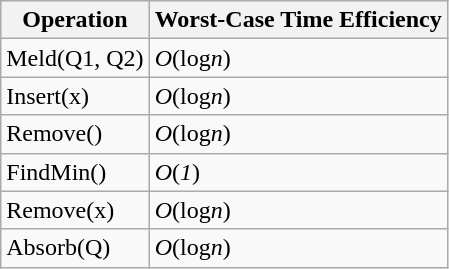<table class="wikitable">
<tr>
<th>Operation</th>
<th>Worst-Case Time Efficiency</th>
</tr>
<tr>
<td>Meld(Q1, Q2)</td>
<td><em>O</em>(log<em>n</em>)</td>
</tr>
<tr>
<td>Insert(x)</td>
<td><em>O</em>(log<em>n</em>)</td>
</tr>
<tr>
<td>Remove()</td>
<td><em>O</em>(log<em>n</em>)</td>
</tr>
<tr>
<td>FindMin()</td>
<td><em>O</em>(<em>1</em>)</td>
</tr>
<tr>
<td>Remove(x)</td>
<td><em>O</em>(log<em>n</em>)</td>
</tr>
<tr>
<td>Absorb(Q)</td>
<td><em>O</em>(log<em>n</em>)</td>
</tr>
</table>
